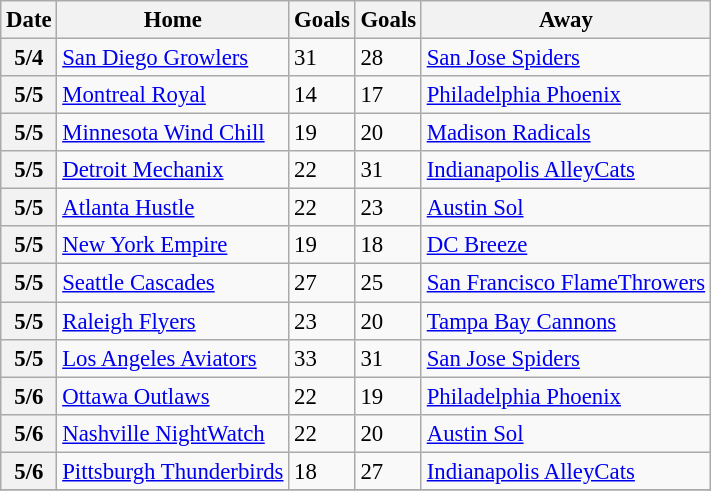<table class="wikitable" style="font-size: 95%;">
<tr>
<th>Date</th>
<th>Home</th>
<th>Goals</th>
<th>Goals</th>
<th>Away</th>
</tr>
<tr>
<th>5/4</th>
<td><a href='#'>San Diego Growlers</a></td>
<td>31</td>
<td>28</td>
<td><a href='#'>San Jose Spiders</a></td>
</tr>
<tr>
<th>5/5</th>
<td><a href='#'>Montreal Royal</a></td>
<td>14</td>
<td>17</td>
<td><a href='#'>Philadelphia Phoenix</a></td>
</tr>
<tr>
<th>5/5</th>
<td><a href='#'>Minnesota Wind Chill</a></td>
<td>19</td>
<td>20</td>
<td><a href='#'>Madison Radicals</a></td>
</tr>
<tr>
<th>5/5</th>
<td><a href='#'>Detroit Mechanix</a></td>
<td>22</td>
<td>31</td>
<td><a href='#'>Indianapolis AlleyCats</a></td>
</tr>
<tr>
<th>5/5</th>
<td><a href='#'>Atlanta Hustle</a></td>
<td>22</td>
<td>23</td>
<td><a href='#'>Austin Sol</a></td>
</tr>
<tr>
<th>5/5</th>
<td><a href='#'>New York Empire</a></td>
<td>19</td>
<td>18</td>
<td><a href='#'>DC Breeze</a></td>
</tr>
<tr>
<th>5/5</th>
<td><a href='#'>Seattle Cascades</a></td>
<td>27</td>
<td>25</td>
<td><a href='#'>San Francisco FlameThrowers</a></td>
</tr>
<tr>
<th>5/5</th>
<td><a href='#'>Raleigh Flyers</a></td>
<td>23</td>
<td>20</td>
<td><a href='#'>Tampa Bay Cannons</a></td>
</tr>
<tr>
<th>5/5</th>
<td><a href='#'>Los Angeles Aviators</a></td>
<td>33</td>
<td>31</td>
<td><a href='#'>San Jose Spiders</a></td>
</tr>
<tr>
<th>5/6</th>
<td><a href='#'>Ottawa Outlaws</a></td>
<td>22</td>
<td>19</td>
<td><a href='#'>Philadelphia Phoenix</a></td>
</tr>
<tr>
<th>5/6</th>
<td><a href='#'>Nashville NightWatch</a></td>
<td>22</td>
<td>20</td>
<td><a href='#'>Austin Sol</a></td>
</tr>
<tr>
<th>5/6</th>
<td><a href='#'>Pittsburgh Thunderbirds</a></td>
<td>18</td>
<td>27</td>
<td><a href='#'>Indianapolis AlleyCats</a></td>
</tr>
<tr>
</tr>
</table>
